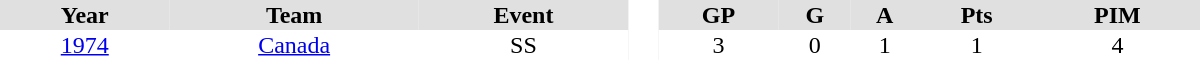<table border="0" cellpadding="1" cellspacing="0" style="text-align:center; width:50em">
<tr ALIGN="center" bgcolor="#e0e0e0">
<th>Year</th>
<th>Team</th>
<th>Event</th>
<th rowspan="99" bgcolor="#ffffff"> </th>
<th>GP</th>
<th>G</th>
<th>A</th>
<th>Pts</th>
<th>PIM</th>
</tr>
<tr>
<td><a href='#'>1974</a></td>
<td><a href='#'>Canada</a></td>
<td>SS</td>
<td>3</td>
<td>0</td>
<td>1</td>
<td>1</td>
<td>4</td>
</tr>
</table>
